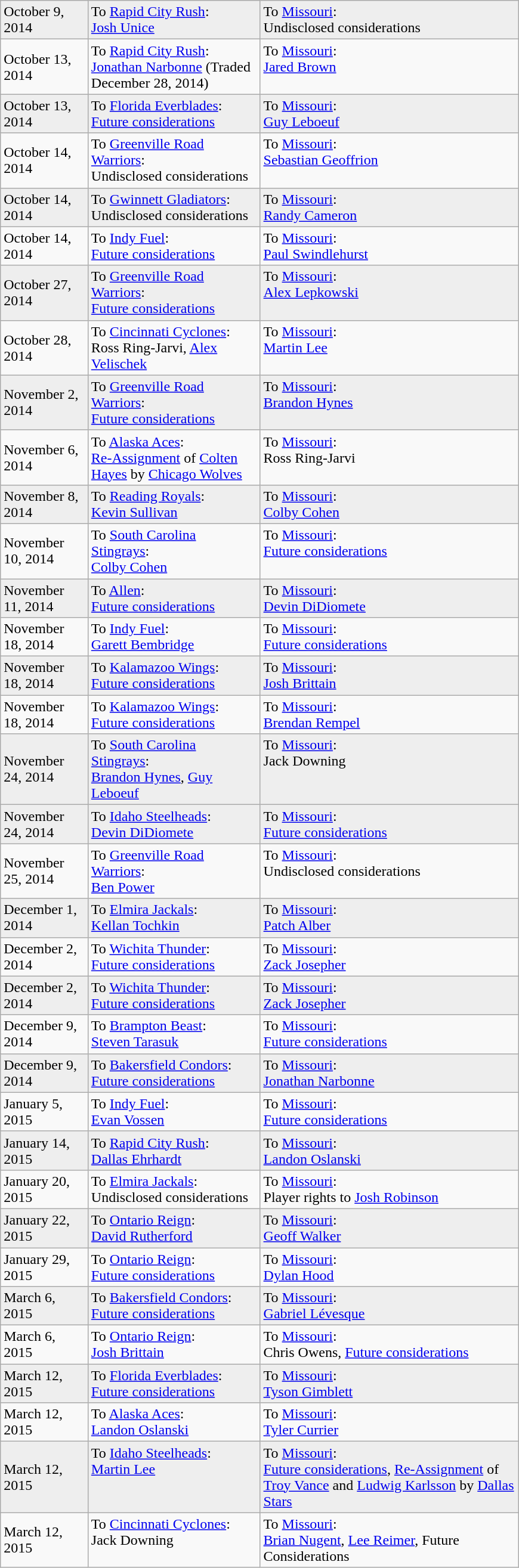<table class="wikitable" style="border:1px solid #999999; width:580px;">
<tr bgcolor="eeeeee">
<td>October 9, 2014</td>
<td valign="top">To <a href='#'>Rapid City Rush</a>: <br> <a href='#'>Josh Unice</a></td>
<td valign="top">To <a href='#'>Missouri</a>: <br> Undisclosed considerations</td>
</tr>
<tr bgcolor=>
<td>October 13, 2014</td>
<td valign="top">To <a href='#'>Rapid City Rush</a>: <br> <a href='#'>Jonathan Narbonne</a> (Traded December 28, 2014)</td>
<td valign="top">To <a href='#'>Missouri</a>: <br> <a href='#'>Jared Brown</a></td>
</tr>
<tr bgcolor="eeeeee">
<td>October 13, 2014</td>
<td valign="top">To <a href='#'>Florida Everblades</a>: <br> <a href='#'>Future considerations</a></td>
<td valign="top">To <a href='#'>Missouri</a>: <br> <a href='#'>Guy Leboeuf</a></td>
</tr>
<tr bgcolor=>
<td>October 14, 2014</td>
<td valign="top">To <a href='#'>Greenville Road Warriors</a>: <br> Undisclosed considerations</td>
<td valign="top">To <a href='#'>Missouri</a>: <br> <a href='#'>Sebastian Geoffrion</a></td>
</tr>
<tr bgcolor="eeeeee">
<td>October 14, 2014</td>
<td valign="top">To <a href='#'>Gwinnett Gladiators</a>: <br> Undisclosed considerations</td>
<td valign="top">To <a href='#'>Missouri</a>: <br> <a href='#'>Randy Cameron</a></td>
</tr>
<tr bgcolor=>
<td>October 14, 2014</td>
<td valign="top">To <a href='#'>Indy Fuel</a>: <br> <a href='#'>Future considerations</a></td>
<td valign="top">To <a href='#'>Missouri</a>: <br> <a href='#'>Paul Swindlehurst</a></td>
</tr>
<tr bgcolor="eeeeee">
<td>October 27, 2014</td>
<td valign="top">To <a href='#'>Greenville Road Warriors</a>: <br> <a href='#'>Future considerations</a></td>
<td valign="top">To <a href='#'>Missouri</a>: <br> <a href='#'>Alex Lepkowski</a></td>
</tr>
<tr bgcolor=>
<td>October 28, 2014<br></td>
<td valign="top">To <a href='#'>Cincinnati Cyclones</a>: <br> Ross Ring-Jarvi, <a href='#'>Alex Velischek</a></td>
<td valign="top">To <a href='#'>Missouri</a>: <br> <a href='#'>Martin Lee</a></td>
</tr>
<tr bgcolor="eeeeee">
<td>November 2, 2014</td>
<td valign="top">To <a href='#'>Greenville Road Warriors</a>: <br> <a href='#'>Future considerations</a></td>
<td valign="top">To <a href='#'>Missouri</a>: <br> <a href='#'>Brandon Hynes</a></td>
</tr>
<tr bgcolor=>
<td>November 6, 2014</td>
<td valign="top">To <a href='#'>Alaska Aces</a>: <br> <a href='#'>Re-Assignment</a> of <a href='#'>Colten Hayes</a> by <a href='#'>Chicago Wolves</a></td>
<td valign="top">To <a href='#'>Missouri</a>: <br> Ross Ring-Jarvi</td>
</tr>
<tr bgcolor="eeeeee">
<td>November 8, 2014</td>
<td valign="top">To <a href='#'>Reading Royals</a>: <br> <a href='#'>Kevin Sullivan</a></td>
<td valign="top">To <a href='#'>Missouri</a>: <br> <a href='#'>Colby Cohen</a></td>
</tr>
<tr bgcolor=>
<td>November 10, 2014</td>
<td valign="top">To <a href='#'>South Carolina Stingrays</a>: <br> <a href='#'>Colby Cohen</a></td>
<td valign="top">To <a href='#'>Missouri</a>: <br> <a href='#'>Future considerations</a></td>
</tr>
<tr bgcolor="eeeeee">
<td>November 11, 2014</td>
<td valign="top">To <a href='#'>Allen</a>: <br> <a href='#'>Future considerations</a></td>
<td valign="top">To <a href='#'>Missouri</a>: <br> <a href='#'>Devin DiDiomete</a></td>
</tr>
<tr bgcolor=>
<td>November 18, 2014</td>
<td valign="top">To <a href='#'>Indy Fuel</a>: <br> <a href='#'>Garett Bembridge</a></td>
<td valign="top">To <a href='#'>Missouri</a>: <br> <a href='#'>Future considerations</a></td>
</tr>
<tr bgcolor="eeeeee">
<td>November 18, 2014</td>
<td valign="top">To <a href='#'>Kalamazoo Wings</a>: <br> <a href='#'>Future considerations</a></td>
<td valign="top">To <a href='#'>Missouri</a>: <br> <a href='#'>Josh Brittain</a></td>
</tr>
<tr bgcolor=>
<td>November 18, 2014</td>
<td valign="top">To <a href='#'>Kalamazoo Wings</a>: <br> <a href='#'>Future considerations</a></td>
<td valign="top">To <a href='#'>Missouri</a>: <br> <a href='#'>Brendan Rempel</a></td>
</tr>
<tr bgcolor="eeeeee">
<td>November 24, 2014</td>
<td valign="top">To <a href='#'>South Carolina Stingrays</a>: <br> <a href='#'>Brandon Hynes</a>, <a href='#'>Guy Leboeuf</a></td>
<td valign="top">To <a href='#'>Missouri</a>: <br> Jack Downing</td>
</tr>
<tr bgcolor="eeeeee">
<td>November 24, 2014</td>
<td valign="top">To <a href='#'>Idaho Steelheads</a>: <br> <a href='#'>Devin DiDiomete</a></td>
<td valign="top">To <a href='#'>Missouri</a>: <br> <a href='#'>Future considerations</a></td>
</tr>
<tr bgcolor=>
<td>November 25, 2014</td>
<td valign="top">To <a href='#'>Greenville Road Warriors</a>: <br> <a href='#'>Ben Power</a></td>
<td valign="top">To <a href='#'>Missouri</a>: <br> Undisclosed considerations</td>
</tr>
<tr bgcolor="eeeeee">
<td>December 1, 2014</td>
<td valign="top">To <a href='#'>Elmira Jackals</a>: <br> <a href='#'>Kellan Tochkin</a></td>
<td valign="top">To <a href='#'>Missouri</a>: <br> <a href='#'>Patch Alber</a></td>
</tr>
<tr bgcolor=>
<td>December 2, 2014</td>
<td valign="top">To <a href='#'>Wichita Thunder</a>: <br> <a href='#'>Future considerations</a></td>
<td valign="top">To <a href='#'>Missouri</a>: <br> <a href='#'>Zack Josepher</a></td>
</tr>
<tr bgcolor="eeeeee">
<td>December 2, 2014</td>
<td valign="top">To <a href='#'>Wichita Thunder</a>: <br> <a href='#'>Future considerations</a></td>
<td valign="top">To <a href='#'>Missouri</a>: <br> <a href='#'>Zack Josepher</a></td>
</tr>
<tr bgcolor=>
<td>December 9, 2014</td>
<td valign="top">To <a href='#'>Brampton Beast</a>: <br> <a href='#'>Steven Tarasuk</a></td>
<td valign="top">To <a href='#'>Missouri</a>: <br> <a href='#'>Future considerations</a></td>
</tr>
<tr bgcolor="eeeeee">
<td>December 9, 2014</td>
<td valign="top">To <a href='#'>Bakersfield Condors</a>: <br> <a href='#'>Future considerations</a></td>
<td valign="top">To <a href='#'>Missouri</a>: <br> <a href='#'>Jonathan Narbonne</a></td>
</tr>
<tr bgcolor=>
<td>January 5, 2015</td>
<td valign="top">To <a href='#'>Indy Fuel</a>: <br> <a href='#'>Evan Vossen</a></td>
<td valign="top">To <a href='#'>Missouri</a>: <br> <a href='#'>Future considerations</a></td>
</tr>
<tr bgcolor="eeeeee">
<td>January 14, 2015</td>
<td valign="top">To <a href='#'>Rapid City Rush</a>: <br> <a href='#'>Dallas Ehrhardt</a></td>
<td valign="top">To <a href='#'>Missouri</a>: <br> <a href='#'>Landon Oslanski</a></td>
</tr>
<tr bgcolor=>
<td>January 20, 2015</td>
<td valign="top">To <a href='#'>Elmira Jackals</a>: <br> Undisclosed considerations</td>
<td valign="top">To <a href='#'>Missouri</a>: <br> Player rights to <a href='#'>Josh Robinson</a></td>
</tr>
<tr bgcolor="eeeeee">
<td>January 22, 2015</td>
<td valign="top">To <a href='#'>Ontario Reign</a>: <br> <a href='#'>David Rutherford</a></td>
<td valign="top">To <a href='#'>Missouri</a>: <br> <a href='#'>Geoff Walker</a></td>
</tr>
<tr bgcolor=>
<td>January 29, 2015</td>
<td valign="top">To <a href='#'>Ontario Reign</a>: <br> <a href='#'>Future considerations</a></td>
<td valign="top">To <a href='#'>Missouri</a>: <br> <a href='#'>Dylan Hood</a></td>
</tr>
<tr bgcolor="eeeeee">
<td>March 6, 2015</td>
<td valign="top">To <a href='#'>Bakersfield Condors</a>: <br> <a href='#'>Future considerations</a></td>
<td valign="top">To <a href='#'>Missouri</a>: <br> <a href='#'>Gabriel Lévesque</a></td>
</tr>
<tr bgcolor=>
<td>March 6, 2015</td>
<td valign="top">To <a href='#'>Ontario Reign</a>: <br> <a href='#'>Josh Brittain</a></td>
<td valign="top">To <a href='#'>Missouri</a>: <br> Chris Owens, <a href='#'>Future considerations</a></td>
</tr>
<tr bgcolor="eeeeee">
<td>March 12, 2015</td>
<td valign="top">To <a href='#'>Florida Everblades</a>: <br> <a href='#'>Future considerations</a></td>
<td valign="top">To <a href='#'>Missouri</a>: <br> <a href='#'>Tyson Gimblett</a></td>
</tr>
<tr bgcolor=>
<td>March 12, 2015</td>
<td valign="top">To <a href='#'>Alaska Aces</a>: <br> <a href='#'>Landon Oslanski</a></td>
<td valign="top">To <a href='#'>Missouri</a>: <br> <a href='#'>Tyler Currier</a></td>
</tr>
<tr bgcolor="eeeeee">
<td>March 12, 2015</td>
<td valign="top">To <a href='#'>Idaho Steelheads</a>: <br> <a href='#'>Martin Lee</a></td>
<td valign="top">To <a href='#'>Missouri</a>: <br> <a href='#'>Future considerations</a>, <a href='#'>Re-Assignment</a> of <a href='#'>Troy Vance</a> and <a href='#'>Ludwig Karlsson</a> by <a href='#'>Dallas Stars</a></td>
</tr>
<tr bgcolor=>
<td>March 12, 2015</td>
<td valign="top">To <a href='#'>Cincinnati Cyclones</a>: <br> Jack Downing</td>
<td valign="top">To <a href='#'>Missouri</a>: <br> <a href='#'>Brian Nugent</a>, <a href='#'>Lee Reimer</a>, Future Considerations</td>
</tr>
</table>
